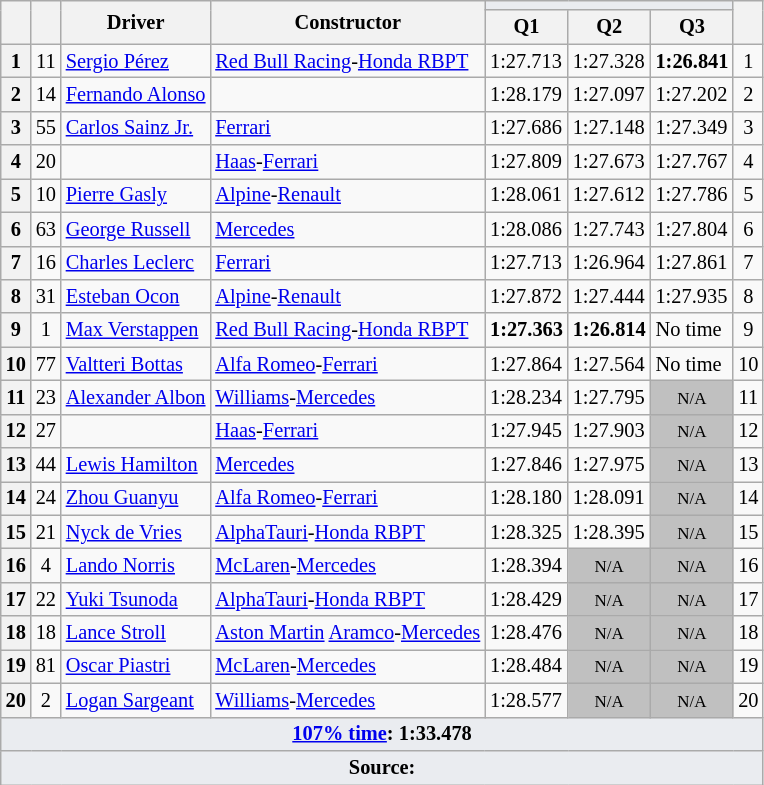<table class="wikitable sortable" style="font-size: 85%;">
<tr>
<th rowspan="2"></th>
<th rowspan="2"></th>
<th rowspan="2">Driver</th>
<th rowspan="2">Constructor</th>
<th colspan="3" style="background:#eaecf0; text-align:center;"></th>
<th rowspan="2"></th>
</tr>
<tr>
<th scope="col">Q1</th>
<th scope="col">Q2</th>
<th scope="col">Q3</th>
</tr>
<tr>
<th scope="row">1</th>
<td align="center">11</td>
<td data-sort-value="per"> <a href='#'>Sergio Pérez</a></td>
<td><a href='#'>Red Bull Racing</a>-<a href='#'>Honda RBPT</a></td>
<td>1:27.713</td>
<td>1:27.328</td>
<td><strong>1:26.841</strong></td>
<td align="center">1</td>
</tr>
<tr>
<th scope="row">2</th>
<td align="center">14</td>
<td data-sort-value="alo"> <a href='#'>Fernando Alonso</a></td>
<td></td>
<td>1:28.179</td>
<td>1:27.097</td>
<td>1:27.202</td>
<td align="center">2</td>
</tr>
<tr>
<th scope="row">3</th>
<td align="center">55</td>
<td data-sort-value="sai"> <a href='#'>Carlos Sainz Jr.</a></td>
<td><a href='#'>Ferrari</a></td>
<td>1:27.686</td>
<td>1:27.148</td>
<td>1:27.349</td>
<td align="center">3</td>
</tr>
<tr>
<th scope="row">4</th>
<td align="center">20</td>
<td data-sort-value="mag"></td>
<td><a href='#'>Haas</a>-<a href='#'>Ferrari</a></td>
<td>1:27.809</td>
<td>1:27.673</td>
<td>1:27.767</td>
<td align="center">4</td>
</tr>
<tr>
<th scope="row">5</th>
<td align="center">10</td>
<td data-sort-value="gas"> <a href='#'>Pierre Gasly</a></td>
<td><a href='#'>Alpine</a>-<a href='#'>Renault</a></td>
<td>1:28.061</td>
<td>1:27.612</td>
<td>1:27.786</td>
<td align="center">5</td>
</tr>
<tr>
<th scope="row">6</th>
<td align="center">63</td>
<td data-sort-value="rus"> <a href='#'>George Russell</a></td>
<td><a href='#'>Mercedes</a></td>
<td>1:28.086</td>
<td>1:27.743</td>
<td>1:27.804</td>
<td align="center">6</td>
</tr>
<tr>
<th scope="row">7</th>
<td align="center">16</td>
<td data-sort-value="lec"> <a href='#'>Charles Leclerc</a></td>
<td><a href='#'>Ferrari</a></td>
<td>1:27.713</td>
<td>1:26.964</td>
<td>1:27.861</td>
<td align="center">7</td>
</tr>
<tr>
<th scope="row">8</th>
<td align="center">31</td>
<td data-sort-value="oco"> <a href='#'>Esteban Ocon</a></td>
<td><a href='#'>Alpine</a>-<a href='#'>Renault</a></td>
<td>1:27.872</td>
<td>1:27.444</td>
<td>1:27.935</td>
<td align="center">8</td>
</tr>
<tr>
<th scope="row">9</th>
<td align="center">1</td>
<td data-sort-value="ver"> <a href='#'>Max Verstappen</a></td>
<td><a href='#'>Red Bull Racing</a>-<a href='#'>Honda RBPT</a></td>
<td><strong>1:27.363</strong></td>
<td><strong>1:26.814</strong></td>
<td>No time</td>
<td align="center">9</td>
</tr>
<tr>
<th scope="row">10</th>
<td align="center">77</td>
<td data-sort-value="bot"> <a href='#'>Valtteri Bottas</a></td>
<td><a href='#'>Alfa Romeo</a>-<a href='#'>Ferrari</a></td>
<td>1:27.864</td>
<td>1:27.564</td>
<td>No time</td>
<td align="center">10</td>
</tr>
<tr>
<th scope="row">11</th>
<td align="center">23</td>
<td data-sort-value="alb"> <a href='#'>Alexander Albon</a></td>
<td><a href='#'>Williams</a>-<a href='#'>Mercedes</a></td>
<td>1:28.234</td>
<td>1:27.795</td>
<td data-sort-value="13" align="center" style="background: silver"><small>N/A</small></td>
<td align="center">11</td>
</tr>
<tr>
<th scope="row">12</th>
<td align="center">27</td>
<td data-sort-value="hul"></td>
<td><a href='#'>Haas</a>-<a href='#'>Ferrari</a></td>
<td>1:27.945</td>
<td>1:27.903</td>
<td data-sort-value="17" align="center" style="background: silver"><small>N/A</small></td>
<td align="center">12</td>
</tr>
<tr>
<th scope="row">13</th>
<td align="center">44</td>
<td data-sort-value="ham"> <a href='#'>Lewis Hamilton</a></td>
<td><a href='#'>Mercedes</a></td>
<td>1:27.846</td>
<td>1:27.975</td>
<td data-sort-value="16" align="center" style="background: silver"><small>N/A</small></td>
<td align="center">13</td>
</tr>
<tr>
<th scope="row">14</th>
<td align="center">24</td>
<td data-sort-value="zho"> <a href='#'>Zhou Guanyu</a></td>
<td><a href='#'>Alfa Romeo</a>-<a href='#'>Ferrari</a></td>
<td>1:28.180</td>
<td>1:28.091</td>
<td data-sort-value="16" align="center" style="background: silver"><small>N/A</small></td>
<td align="center">14</td>
</tr>
<tr>
<th scope="row">15</th>
<td align="center">21</td>
<td data-sort-value="dev"> <a href='#'>Nyck de Vries</a></td>
<td><a href='#'>AlphaTauri</a>-<a href='#'>Honda RBPT</a></td>
<td>1:28.325</td>
<td>1:28.395</td>
<td data-sort-value="20" align="center" style="background: silver"><small>N/A</small></td>
<td align="center">15</td>
</tr>
<tr>
<th scope="row">16</th>
<td align="center">4</td>
<td data-sort-value="nor"> <a href='#'>Lando Norris</a></td>
<td><a href='#'>McLaren</a>-<a href='#'>Mercedes</a></td>
<td>1:28.394</td>
<td data-sort-value="15" align="center" style="background: silver"><small>N/A</small></td>
<td data-sort-value="15" align="center" style="background: silver"><small>N/A</small></td>
<td align="center">16</td>
</tr>
<tr>
<th scope="row">17</th>
<td align="center">22</td>
<td data-sort-value="tsu"> <a href='#'>Yuki Tsunoda</a></td>
<td><a href='#'>AlphaTauri</a>-<a href='#'>Honda RBPT</a></td>
<td>1:28.429</td>
<td data-sort-value="15" align="center" style="background: silver"><small>N/A</small></td>
<td data-sort-value="15" align="center" style="background: silver"><small>N/A</small></td>
<td align="center">17</td>
</tr>
<tr>
<th scope="row">18</th>
<td align="center">18</td>
<td data-sort-value="str"> <a href='#'>Lance Stroll</a></td>
<td><a href='#'>Aston Martin</a> <a href='#'>Aramco</a>-<a href='#'>Mercedes</a></td>
<td>1:28.476</td>
<td data-sort-value="15" align="center" style="background: silver"><small>N/A</small></td>
<td data-sort-value="15" align="center" style="background: silver"><small>N/A</small></td>
<td align="center">18</td>
</tr>
<tr>
<th scope="row">19</th>
<td align="center">81</td>
<td data-sort-value="pia"> <a href='#'>Oscar Piastri</a></td>
<td><a href='#'>McLaren</a>-<a href='#'>Mercedes</a></td>
<td>1:28.484</td>
<td data-sort-value="15" align="center" style="background: silver"><small>N/A</small></td>
<td data-sort-value="15" align="center" style="background: silver"><small>N/A</small></td>
<td align="center">19</td>
</tr>
<tr>
<th scope="row">20</th>
<td align="center">2</td>
<td data-sort-value="sar"> <a href='#'>Logan Sargeant</a></td>
<td><a href='#'>Williams</a>-<a href='#'>Mercedes</a></td>
<td>1:28.577</td>
<td data-sort-value="15" align="center" style="background: silver"><small>N/A</small></td>
<td data-sort-value="15" align="center" style="background: silver"><small>N/A</small></td>
<td align="center">20</td>
</tr>
<tr class="sortbottom">
<td colspan="8" style="background-color:#eaecf0;text-align:center"><strong><a href='#'>107% time</a>: 1:33.478</strong></td>
</tr>
<tr class="sortbottom">
<td colspan="8" style="background-color:#eaecf0;text-align:center"><strong>Source:</strong></td>
</tr>
</table>
